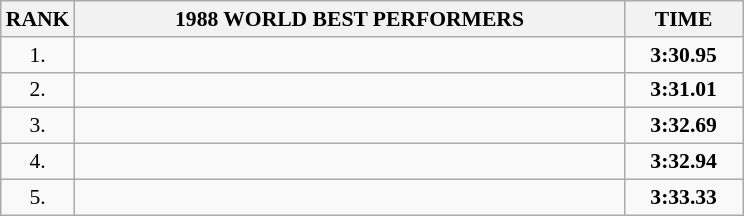<table class="wikitable" style="border-collapse: collapse; font-size: 90%;">
<tr>
<th>RANK</th>
<th align="center" style="width: 25em">1988 WORLD BEST PERFORMERS</th>
<th align="center" style="width: 5em">TIME</th>
</tr>
<tr>
<td align="center">1.</td>
<td></td>
<td align="center"><strong>3:30.95</strong></td>
</tr>
<tr>
<td align="center">2.</td>
<td></td>
<td align="center"><strong>3:31.01</strong></td>
</tr>
<tr>
<td align="center">3.</td>
<td></td>
<td align="center"><strong>3:32.69</strong></td>
</tr>
<tr>
<td align="center">4.</td>
<td></td>
<td align="center"><strong>3:32.94</strong></td>
</tr>
<tr>
<td align="center">5.</td>
<td></td>
<td align="center"><strong>3:33.33</strong></td>
</tr>
</table>
